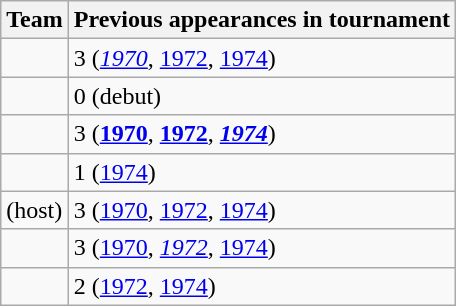<table class="wikitable sortable">
<tr>
<th>Team</th>
<th data-sort-type="number">Previous appearances in tournament</th>
</tr>
<tr>
<td></td>
<td>3 (<em><a href='#'>1970</a></em>, <a href='#'>1972</a>, <a href='#'>1974</a>)</td>
</tr>
<tr>
<td></td>
<td>0 (debut)</td>
</tr>
<tr>
<td></td>
<td>3 (<strong><a href='#'>1970</a></strong>, <strong><a href='#'>1972</a></strong>, <strong><em><a href='#'>1974</a></em></strong>)</td>
</tr>
<tr>
<td></td>
<td>1 (<a href='#'>1974</a>)</td>
</tr>
<tr>
<td> (host)</td>
<td>3 (<a href='#'>1970</a>, <a href='#'>1972</a>, <a href='#'>1974</a>)</td>
</tr>
<tr>
<td></td>
<td>3 (<a href='#'>1970</a>, <em><a href='#'>1972</a></em>, <a href='#'>1974</a>)</td>
</tr>
<tr>
<td></td>
<td>2 (<a href='#'>1972</a>, <a href='#'>1974</a>)</td>
</tr>
</table>
